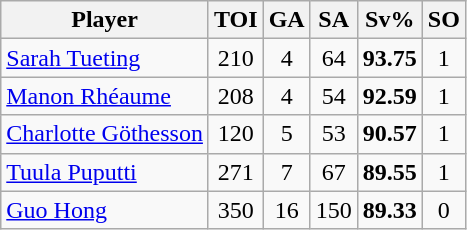<table class="wikitable sortable" style="text-align:center;">
<tr>
<th>Player</th>
<th>TOI</th>
<th>GA</th>
<th>SA</th>
<th>Sv%</th>
<th>SO</th>
</tr>
<tr>
<td style="text-align:left;"> <a href='#'>Sarah Tueting</a></td>
<td>210</td>
<td>4</td>
<td>64</td>
<td><strong>93.75</strong></td>
<td>1</td>
</tr>
<tr>
<td style="text-align:left;"> <a href='#'>Manon Rhéaume</a></td>
<td>208</td>
<td>4</td>
<td>54</td>
<td><strong>92.59</strong></td>
<td>1</td>
</tr>
<tr>
<td style="text-align:left;"> <a href='#'>Charlotte Göthesson</a></td>
<td>120</td>
<td>5</td>
<td>53</td>
<td><strong>90.57</strong></td>
<td>1</td>
</tr>
<tr>
<td style="text-align:left;"> <a href='#'>Tuula Puputti</a></td>
<td>271</td>
<td>7</td>
<td>67</td>
<td><strong>89.55</strong></td>
<td>1</td>
</tr>
<tr>
<td style="text-align:left;"> <a href='#'>Guo Hong</a></td>
<td>350</td>
<td>16</td>
<td>150</td>
<td><strong>89.33</strong></td>
<td>0</td>
</tr>
</table>
